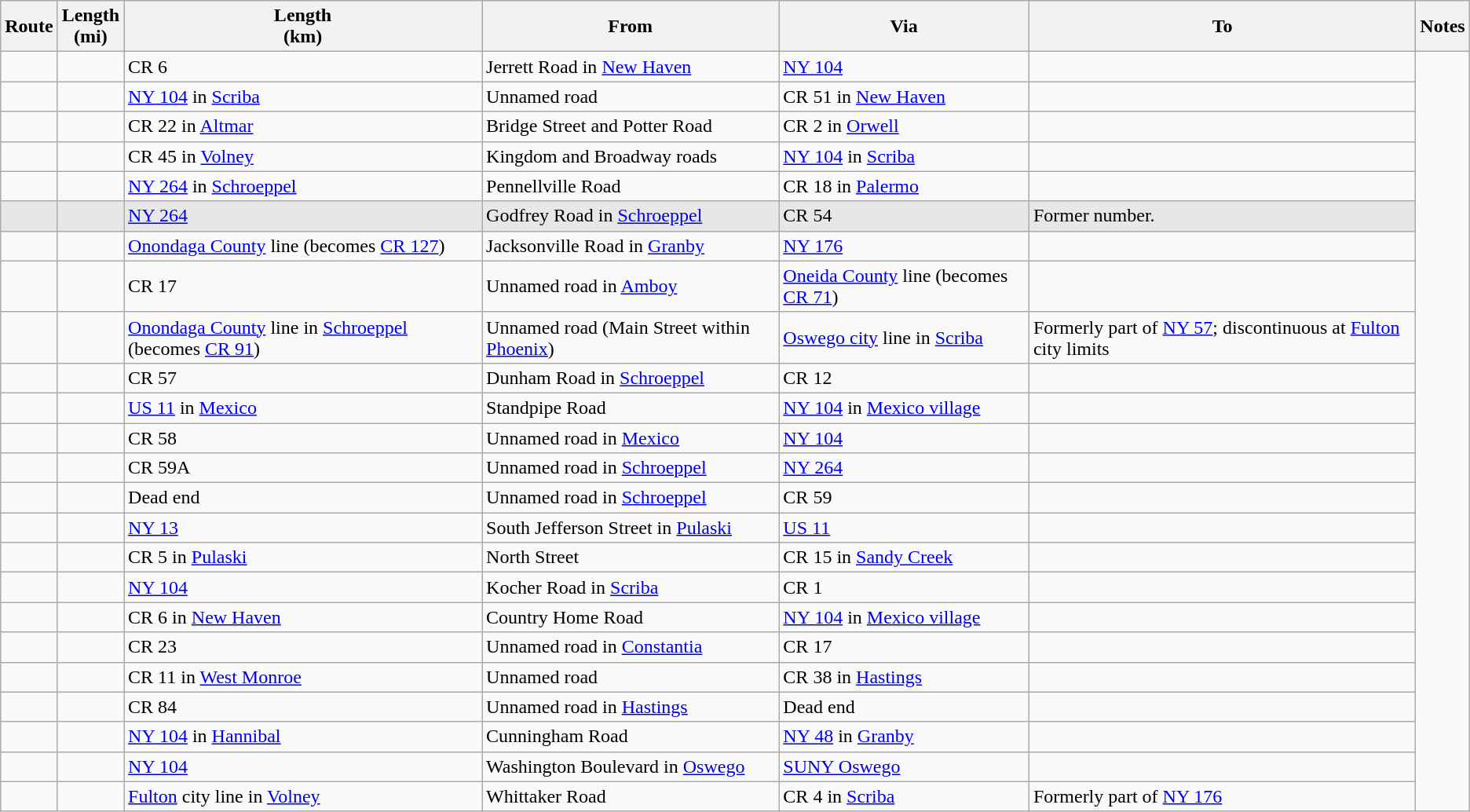<table class="wikitable sortable">
<tr>
<th>Route</th>
<th>Length<br>(mi)</th>
<th>Length<br>(km)</th>
<th class="unsortable">From</th>
<th class="unsortable">Via</th>
<th class="unsortable">To</th>
<th class="unsortable">Notes</th>
</tr>
<tr>
<td id="51"></td>
<td></td>
<td>CR 6</td>
<td>Jerrett Road in <a href='#'>New Haven</a></td>
<td><a href='#'>NY&nbsp;104</a></td>
<td></td>
</tr>
<tr>
<td id="51A"></td>
<td></td>
<td><a href='#'>NY&nbsp;104</a> in <a href='#'>Scriba</a></td>
<td>Unnamed road</td>
<td>CR 51 in <a href='#'>New Haven</a></td>
<td></td>
</tr>
<tr>
<td id="52"></td>
<td></td>
<td>CR 22 in <a href='#'>Altmar</a></td>
<td>Bridge Street and Potter Road</td>
<td>CR 2 in <a href='#'>Orwell</a></td>
<td></td>
</tr>
<tr>
<td id="53"></td>
<td></td>
<td>CR 45 in <a href='#'>Volney</a></td>
<td>Kingdom and Broadway roads</td>
<td><a href='#'>NY&nbsp;104</a> in <a href='#'>Scriba</a></td>
<td></td>
</tr>
<tr>
<td id="54"></td>
<td></td>
<td><a href='#'>NY&nbsp;264</a> in <a href='#'>Schroeppel</a></td>
<td>Pennellville Road</td>
<td>CR 18 in <a href='#'>Palermo</a></td>
<td></td>
</tr>
<tr style="background-color:#e7e7e7">
<td id="54A"></td>
<td></td>
<td><a href='#'>NY&nbsp;264</a></td>
<td>Godfrey Road in <a href='#'>Schroeppel</a></td>
<td>CR 54</td>
<td>Former number.</td>
</tr>
<tr>
<td id="55"></td>
<td></td>
<td><a href='#'>Onondaga County</a> line (becomes <a href='#'>CR 127</a>)</td>
<td>Jacksonville Road in <a href='#'>Granby</a></td>
<td><a href='#'>NY&nbsp;176</a></td>
<td></td>
</tr>
<tr>
<td id="56"></td>
<td></td>
<td>CR 17</td>
<td>Unnamed road in <a href='#'>Amboy</a></td>
<td><a href='#'>Oneida County</a> line (becomes <a href='#'>CR 71</a>)</td>
<td></td>
</tr>
<tr>
<td id="57"></td>
<td></td>
<td><a href='#'>Onondaga County</a> line in <a href='#'>Schroeppel</a> (becomes <a href='#'>CR 91</a>)</td>
<td>Unnamed road (Main Street within <a href='#'>Phoenix</a>)</td>
<td><a href='#'>Oswego city</a> line in <a href='#'>Scriba</a></td>
<td>Formerly part of <a href='#'>NY&nbsp;57</a>; discontinuous at <a href='#'>Fulton</a> city limits</td>
</tr>
<tr>
<td id="57A"></td>
<td></td>
<td>CR 57</td>
<td>Dunham Road in <a href='#'>Schroeppel</a></td>
<td>CR 12</td>
<td></td>
</tr>
<tr>
<td id="58"></td>
<td></td>
<td><a href='#'>US 11</a> in <a href='#'>Mexico</a></td>
<td>Standpipe Road</td>
<td><a href='#'>NY&nbsp;104</a> in <a href='#'>Mexico village</a></td>
<td></td>
</tr>
<tr>
<td id="58A"></td>
<td></td>
<td>CR 58</td>
<td>Unnamed road in <a href='#'>Mexico</a></td>
<td><a href='#'>NY&nbsp;104</a></td>
<td></td>
</tr>
<tr>
<td id="59"></td>
<td></td>
<td>CR 59A</td>
<td>Unnamed road in <a href='#'>Schroeppel</a></td>
<td><a href='#'>NY&nbsp;264</a></td>
<td></td>
</tr>
<tr>
<td id="59A"></td>
<td></td>
<td>Dead end</td>
<td>Unnamed road in <a href='#'>Schroeppel</a></td>
<td>CR 59</td>
<td></td>
</tr>
<tr>
<td id="60"></td>
<td></td>
<td><a href='#'>NY&nbsp;13</a></td>
<td>South Jefferson Street in <a href='#'>Pulaski</a></td>
<td><a href='#'>US 11</a></td>
<td></td>
</tr>
<tr>
<td id="62"></td>
<td></td>
<td>CR 5 in <a href='#'>Pulaski</a></td>
<td>North Street</td>
<td>CR 15 in <a href='#'>Sandy Creek</a></td>
<td></td>
</tr>
<tr>
<td id="63"></td>
<td></td>
<td><a href='#'>NY&nbsp;104</a></td>
<td>Kocher Road in <a href='#'>Scriba</a></td>
<td>CR 1</td>
<td></td>
</tr>
<tr>
<td id="64"></td>
<td></td>
<td>CR 6 in <a href='#'>New Haven</a></td>
<td>Country Home Road</td>
<td><a href='#'>NY&nbsp;104</a> in <a href='#'>Mexico village</a></td>
<td></td>
</tr>
<tr>
<td id="65"></td>
<td></td>
<td>CR 23</td>
<td>Unnamed road in <a href='#'>Constantia</a></td>
<td>CR 17</td>
<td></td>
</tr>
<tr>
<td id="84"></td>
<td></td>
<td>CR 11 in <a href='#'>West Monroe</a></td>
<td>Unnamed road</td>
<td>CR 38 in <a href='#'>Hastings</a></td>
<td></td>
</tr>
<tr>
<td id="84A"></td>
<td></td>
<td>CR 84</td>
<td>Unnamed road in <a href='#'>Hastings</a></td>
<td>Dead end</td>
<td></td>
</tr>
<tr>
<td id="85"></td>
<td></td>
<td><a href='#'>NY&nbsp;104</a> in <a href='#'>Hannibal</a></td>
<td>Cunningham Road</td>
<td><a href='#'>NY&nbsp;48</a> in <a href='#'>Granby</a></td>
<td></td>
</tr>
<tr>
<td id="89"></td>
<td></td>
<td><a href='#'>NY&nbsp;104</a></td>
<td>Washington Boulevard in <a href='#'>Oswego</a></td>
<td><a href='#'>SUNY Oswego</a></td>
<td></td>
</tr>
<tr>
<td id="176"></td>
<td></td>
<td><a href='#'>Fulton</a> city line in <a href='#'>Volney</a></td>
<td>Whittaker Road</td>
<td>CR 4 in <a href='#'>Scriba</a></td>
<td>Formerly part of <a href='#'>NY&nbsp;176</a></td>
</tr>
</table>
